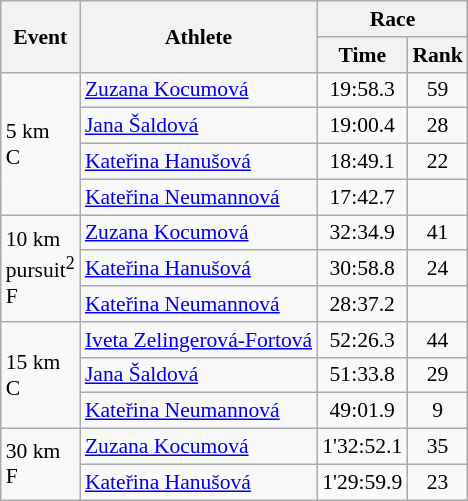<table class="wikitable" border="1" style="font-size:90%">
<tr>
<th rowspan=2>Event</th>
<th rowspan=2>Athlete</th>
<th colspan=2>Race</th>
</tr>
<tr>
<th>Time</th>
<th>Rank</th>
</tr>
<tr>
<td rowspan=4>5 km <br> C</td>
<td><a href='#'>Zuzana Kocumová</a></td>
<td align=center>19:58.3</td>
<td align=center>59</td>
</tr>
<tr>
<td><a href='#'>Jana Šaldová</a></td>
<td align=center>19:00.4</td>
<td align=center>28</td>
</tr>
<tr>
<td><a href='#'>Kateřina Hanušová</a></td>
<td align=center>18:49.1</td>
<td align=center>22</td>
</tr>
<tr>
<td><a href='#'>Kateřina Neumannová</a></td>
<td align=center>17:42.7</td>
<td align=center></td>
</tr>
<tr>
<td rowspan=3>10 km <br> pursuit<sup>2</sup> <br> F</td>
<td><a href='#'>Zuzana Kocumová</a></td>
<td align=center>32:34.9</td>
<td align=center>41</td>
</tr>
<tr>
<td><a href='#'>Kateřina Hanušová</a></td>
<td align=center>30:58.8</td>
<td align=center>24</td>
</tr>
<tr>
<td><a href='#'>Kateřina Neumannová</a></td>
<td align=center>28:37.2</td>
<td align=center></td>
</tr>
<tr>
<td rowspan=3>15 km <br> C</td>
<td><a href='#'>Iveta Zelingerová-Fortová</a></td>
<td align=center>52:26.3</td>
<td align=center>44</td>
</tr>
<tr>
<td><a href='#'>Jana Šaldová</a></td>
<td align=center>51:33.8</td>
<td align=center>29</td>
</tr>
<tr>
<td><a href='#'>Kateřina Neumannová</a></td>
<td align=center>49:01.9</td>
<td align=center>9</td>
</tr>
<tr>
<td rowspan=2>30 km <br> F</td>
<td><a href='#'>Zuzana Kocumová</a></td>
<td align=center>1'32:52.1</td>
<td align=center>35</td>
</tr>
<tr>
<td><a href='#'>Kateřina Hanušová</a></td>
<td align=center>1'29:59.9</td>
<td align=center>23</td>
</tr>
</table>
